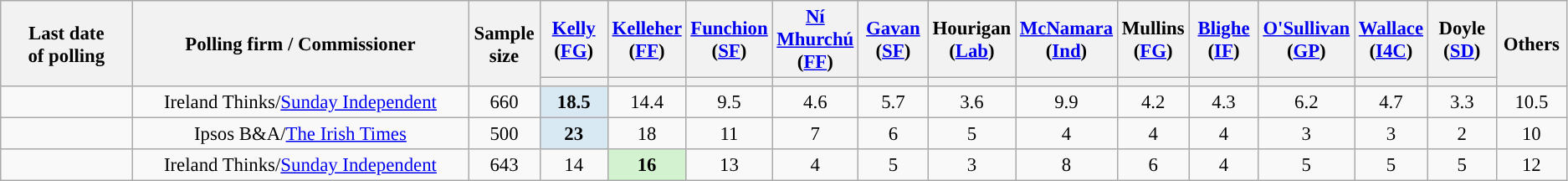<table class="wikitable sortable collapsible" style="text-align:center;font-size:95%;">
<tr style="height:42px;">
<th style="width:110px;" rowspan="2">Last date<br>of polling</th>
<th style="width:300px;" rowspan="2">Polling firm / Commissioner</th>
<th class="unsortable" style="width:50px;" rowspan="2">Sample<br>size</th>
<th class="unsortable" style="width:50px;"><a href='#'>Kelly</a> (<a href='#'>FG</a>)</th>
<th class="unsortable" style="width:50px;"><a href='#'>Kelleher</a> (<a href='#'>FF</a>)</th>
<th class="unsortable" style="width:50px;"><a href='#'>Funchion</a> (<a href='#'>SF</a>)</th>
<th class="unsortable" style="width:50px;"><a href='#'>Ní Mhurchú</a> (<a href='#'>FF</a>)</th>
<th class="unsortable" style="width:50px;"><a href='#'>Gavan</a> (<a href='#'>SF</a>)</th>
<th class="unsortable" style="width:50px;">Hourigan (<a href='#'>Lab</a>)</th>
<th class="unsortable" style="width:50px;"><a href='#'>McNamara</a>  (<a href='#'>Ind</a>)</th>
<th class="unsortable" style="width:50px;">Mullins (<a href='#'>FG</a>)</th>
<th class="unsortable" style="width:50px;"><a href='#'>Blighe</a> (<a href='#'>IF</a>)</th>
<th class="unsortable" style="width:50px;"><a href='#'>O'Sullivan</a> (<a href='#'>GP</a>)</th>
<th class="unsortable" style="width:50px;"><a href='#'>Wallace</a> (<a href='#'>I4C</a>)</th>
<th class="unsortable" style="width:50px;">Doyle (<a href='#'>SD</a>)</th>
<th class="unsortable" style="width:50px;" rowspan="2">Others</th>
</tr>
<tr>
<th style="color:inherit;background:"></th>
<th style="color:inherit;background:"></th>
<th style="color:inherit;background:"></th>
<th style="color:inherit;background:"></th>
<th style="color:inherit;background:"></th>
<th style="color:inherit;background:"></th>
<th style="color:inherit;background:"></th>
<th style="color:inherit;background:"></th>
<th style="color:inherit;background:"></th>
<th style="color:inherit;background:"></th>
<th style="color:inherit;background:"></th>
<th style="color:inherit;background:"></th>
</tr>
<tr>
<td></td>
<td data-sort-value="Ireland Thinks">Ireland Thinks/<a href='#'>Sunday Independent</a></td>
<td>660</td>
<td style="background:#D9E9F4"><strong>18.5</strong></td>
<td>14.4</td>
<td>9.5</td>
<td>4.6</td>
<td>5.7</td>
<td>3.6</td>
<td>9.9</td>
<td>4.2</td>
<td>4.3</td>
<td>6.2</td>
<td>4.7</td>
<td>3.3</td>
<td>10.5</td>
</tr>
<tr>
<td></td>
<td data-sort-value="Ipsos1">Ipsos B&A/<a href='#'>The Irish Times</a></td>
<td>500</td>
<td style="background:#D9E9F4"><strong>23</strong></td>
<td>18</td>
<td>11</td>
<td>7</td>
<td>6</td>
<td>5</td>
<td>4</td>
<td>4</td>
<td>4</td>
<td>3</td>
<td>3</td>
<td>2</td>
<td>10</td>
</tr>
<tr>
<td></td>
<td data-sort-value="Ireland Thinks">Ireland Thinks/<a href='#'>Sunday Independent</a></td>
<td>643</td>
<td>14</td>
<td style="background:#D3F2D0"><strong>16</strong></td>
<td>13</td>
<td>4</td>
<td>5</td>
<td>3</td>
<td>8</td>
<td>6</td>
<td>4</td>
<td>5</td>
<td>5</td>
<td>5</td>
<td>12</td>
</tr>
</table>
